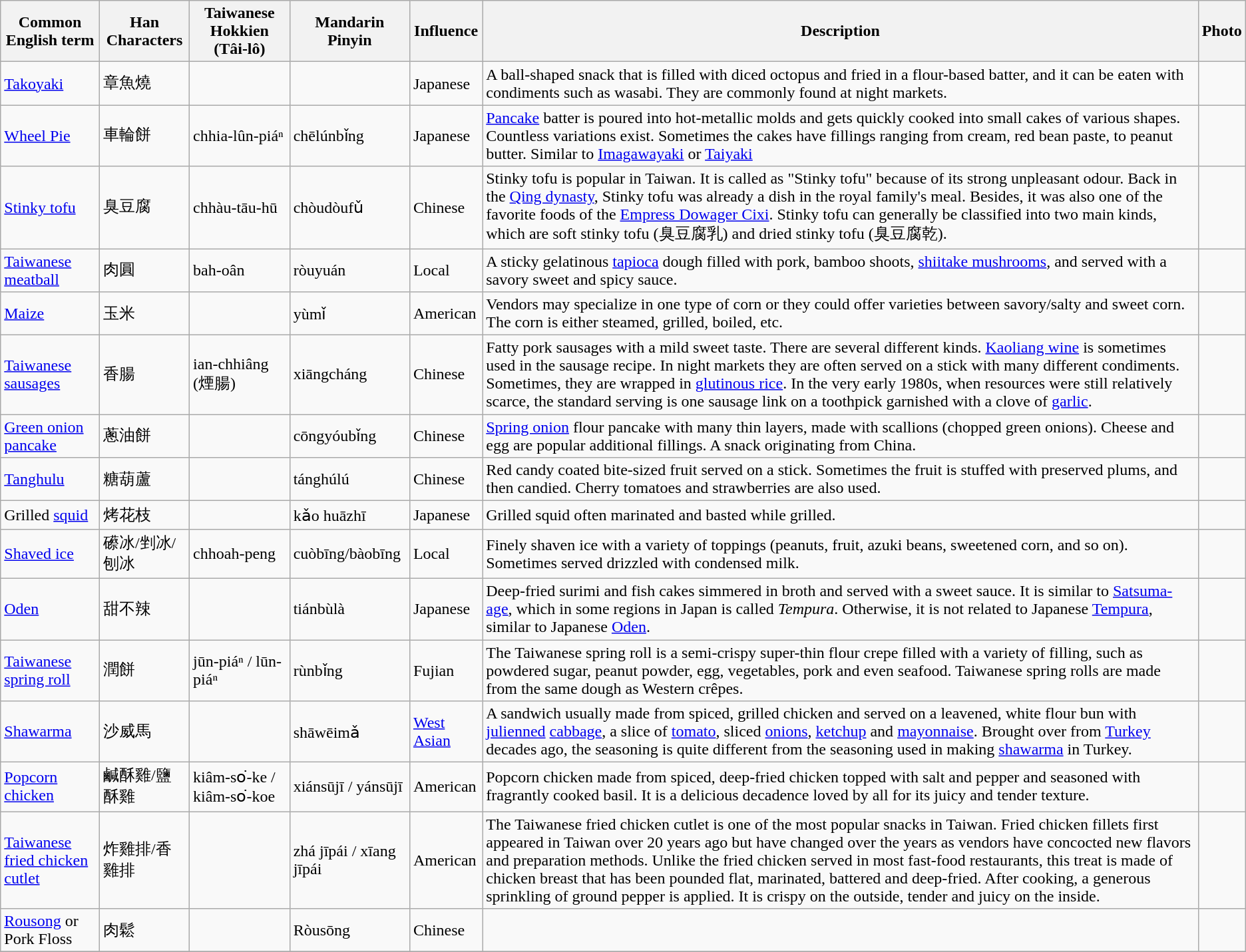<table class="wikitable">
<tr>
<th>Common English term</th>
<th>Han Characters</th>
<th>Taiwanese Hokkien (Tâi-lô)</th>
<th>Mandarin Pinyin</th>
<th>Influence</th>
<th>Description</th>
<th>Photo</th>
</tr>
<tr>
<td><a href='#'>Takoyaki</a></td>
<td>章魚燒</td>
<td></td>
<td></td>
<td>Japanese</td>
<td>A ball-shaped snack that is filled with diced octopus and fried in a flour-based batter, and it can be eaten with condiments such as wasabi. They are commonly found at night markets.</td>
<td></td>
</tr>
<tr>
<td><a href='#'>Wheel Pie</a></td>
<td>車輪餅</td>
<td>chhia-lûn-piáⁿ</td>
<td>chēlúnbǐng</td>
<td>Japanese</td>
<td><a href='#'>Pancake</a> batter is poured into hot-metallic molds and gets quickly cooked into small cakes of various shapes. Countless variations exist. Sometimes the cakes have fillings ranging from cream, red bean paste, to peanut butter. Similar to <a href='#'>Imagawayaki</a> or <a href='#'>Taiyaki</a></td>
<td></td>
</tr>
<tr>
<td><a href='#'>Stinky tofu</a></td>
<td>臭豆腐</td>
<td>chhàu-tāu-hū</td>
<td>chòudòufǔ</td>
<td>Chinese</td>
<td>Stinky tofu is popular in Taiwan. It is called as "Stinky tofu" because of its strong unpleasant odour. Back in the <a href='#'>Qing dynasty</a>, Stinky tofu was already a dish in the royal family's meal. Besides, it was also one of the favorite foods of the <a href='#'>Empress Dowager Cixi</a>. Stinky tofu can generally be classified into two main kinds, which are soft stinky tofu (臭豆腐乳) and dried stinky tofu (臭豆腐乾).</td>
<td></td>
</tr>
<tr>
<td><a href='#'>Taiwanese meatball</a></td>
<td>肉圓</td>
<td>bah-oân</td>
<td>ròuyuán</td>
<td>Local</td>
<td>A sticky gelatinous <a href='#'>tapioca</a> dough filled with pork, bamboo shoots, <a href='#'>shiitake mushrooms</a>, and served with a savory sweet and spicy sauce.</td>
<td></td>
</tr>
<tr>
<td><a href='#'>Maize</a></td>
<td>玉米</td>
<td></td>
<td>yùmǐ</td>
<td>American</td>
<td>Vendors may specialize in one type of corn or they could offer varieties between savory/salty and sweet corn. The corn is either steamed, grilled, boiled, etc.</td>
<td></td>
</tr>
<tr>
<td><a href='#'>Taiwanese sausages</a></td>
<td>香腸</td>
<td>ian-chhiâng (煙腸)</td>
<td>xiāngcháng</td>
<td>Chinese</td>
<td>Fatty pork sausages with a mild sweet taste. There are several different kinds. <a href='#'>Kaoliang wine</a> is sometimes used in the sausage recipe. In night markets they are often served on a stick with many different condiments. Sometimes, they are wrapped in <a href='#'>glutinous rice</a>. In the very early 1980s, when resources were still relatively scarce, the standard serving is one sausage link on a toothpick garnished with a clove of <a href='#'>garlic</a>.</td>
<td></td>
</tr>
<tr>
<td><a href='#'>Green onion pancake</a></td>
<td>蔥油餅</td>
<td></td>
<td>cōngyóubǐng</td>
<td>Chinese</td>
<td><a href='#'>Spring onion</a> flour pancake with many thin layers, made with scallions (chopped green onions). Cheese and egg are popular additional fillings. A snack originating from China.</td>
<td></td>
</tr>
<tr>
<td><a href='#'>Tanghulu</a></td>
<td>糖葫蘆</td>
<td></td>
<td>tánghúlú</td>
<td>Chinese</td>
<td>Red candy coated bite-sized fruit served on a stick. Sometimes the fruit is stuffed with preserved plums, and then candied. Cherry tomatoes and strawberries are also used.</td>
<td></td>
</tr>
<tr>
<td>Grilled <a href='#'>squid</a></td>
<td>烤花枝</td>
<td></td>
<td>kǎo huāzhī</td>
<td>Japanese</td>
<td>Grilled squid often marinated and basted while grilled.</td>
<td></td>
</tr>
<tr>
<td><a href='#'>Shaved ice</a></td>
<td>礤冰/剉冰/刨冰</td>
<td>chhoah-peng</td>
<td>cuòbīng/bàobīng</td>
<td>Local</td>
<td>Finely shaven ice with a variety of toppings (peanuts, fruit, azuki beans, sweetened corn, and so on). Sometimes served drizzled with condensed milk.</td>
<td></td>
</tr>
<tr>
<td><a href='#'>Oden</a></td>
<td>甜不辣</td>
<td></td>
<td>tiánbùlà</td>
<td>Japanese</td>
<td>Deep-fried surimi and fish cakes simmered in broth and served with a sweet sauce. It is similar to <a href='#'>Satsuma-age</a>, which in some regions in Japan is called <em>Tempura</em>. Otherwise, it is not related to Japanese <a href='#'>Tempura</a>, similar to Japanese <a href='#'>Oden</a>.</td>
<td></td>
</tr>
<tr>
<td><a href='#'>Taiwanese spring roll</a></td>
<td>潤餅</td>
<td>jūn-piáⁿ / lūn-piáⁿ</td>
<td>rùnbǐng</td>
<td>Fujian</td>
<td>The Taiwanese spring roll is a semi-crispy super-thin flour crepe filled with a variety of filling, such as powdered sugar, peanut powder, egg, vegetables, pork and even seafood. Taiwanese spring rolls are made from the same dough as Western crêpes.</td>
<td></td>
</tr>
<tr>
<td><a href='#'>Shawarma</a></td>
<td>沙威馬</td>
<td></td>
<td>shāwēimǎ</td>
<td><a href='#'>West Asian</a></td>
<td>A sandwich usually made from spiced, grilled chicken and served on a leavened, white flour bun with <a href='#'>julienned</a> <a href='#'>cabbage</a>, a slice of <a href='#'>tomato</a>, sliced <a href='#'>onions</a>, <a href='#'>ketchup</a> and <a href='#'>mayonnaise</a>. Brought over from <a href='#'>Turkey</a> decades ago, the seasoning is quite different from the seasoning used in making <a href='#'>shawarma</a> in Turkey.</td>
<td></td>
</tr>
<tr>
<td><a href='#'>Popcorn chicken</a></td>
<td>鹹酥雞/鹽酥雞</td>
<td>kiâm-so͘-ke / kiâm-so͘-koe</td>
<td>xiánsūjī / yánsūjī</td>
<td>American</td>
<td>Popcorn chicken made from spiced, deep-fried chicken topped with salt and pepper and seasoned with fragrantly cooked basil. It is a delicious decadence loved by all for its juicy and tender texture.</td>
<td></td>
</tr>
<tr>
<td><a href='#'>Taiwanese fried chicken cutlet</a></td>
<td>炸雞排/香雞排</td>
<td></td>
<td>zhá jīpái / xīang jīpái</td>
<td>American</td>
<td>The Taiwanese fried chicken cutlet is one of the most popular snacks in Taiwan. Fried chicken fillets first appeared in Taiwan over 20 years ago but have changed over the years as vendors have concocted new flavors and preparation methods. Unlike the fried chicken served in most fast-food restaurants, this treat is made of chicken breast that has been pounded flat, marinated, battered and deep-fried. After cooking, a generous sprinkling of ground pepper is applied. It is crispy on the outside, tender and juicy on the inside.</td>
<td></td>
</tr>
<tr>
<td><a href='#'>Rousong</a> or Pork Floss</td>
<td>肉鬆</td>
<td></td>
<td>Ròusōng</td>
<td>Chinese</td>
<td></td>
<td></td>
</tr>
<tr>
</tr>
</table>
